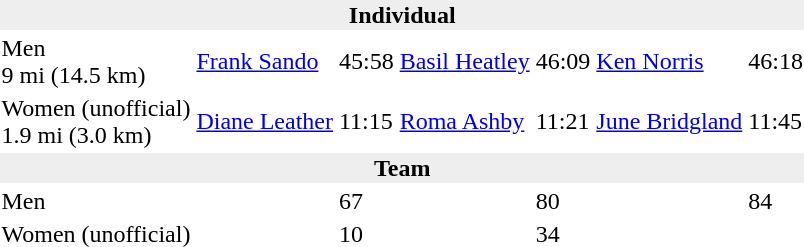<table>
<tr>
<td colspan=7 bgcolor=#eeeeee style=text-align:center;><strong>Individual</strong></td>
</tr>
<tr>
<td>Men<br>9 mi (14.5 km)</td>
<td><a href='#'>Frank Sando</a><br></td>
<td>45:58</td>
<td><a href='#'>Basil Heatley</a><br></td>
<td>46:09</td>
<td><a href='#'>Ken Norris</a><br></td>
<td>46:18</td>
</tr>
<tr>
<td>Women (unofficial)<br>1.9 mi (3.0 km)</td>
<td><a href='#'>Diane Leather</a><br></td>
<td>11:15</td>
<td><a href='#'>Roma Ashby</a><br></td>
<td>11:21</td>
<td><a href='#'>June Bridgland</a><br></td>
<td>11:45</td>
</tr>
<tr>
<td colspan=7 bgcolor=#eeeeee style=text-align:center;><strong>Team</strong></td>
</tr>
<tr>
<td>Men</td>
<td></td>
<td>67</td>
<td></td>
<td>80</td>
<td></td>
<td>84</td>
</tr>
<tr>
<td>Women (unofficial)</td>
<td></td>
<td>10</td>
<td></td>
<td>34</td>
<td></td>
<td></td>
</tr>
</table>
